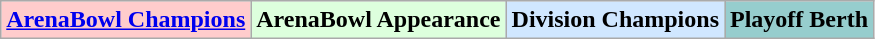<table class="wikitable">
<tr>
<td bgcolor="#FFCCCC"><strong><a href='#'>ArenaBowl Champions</a></strong></td>
<td bgcolor="#DDFFDD"><strong>ArenaBowl Appearance</strong></td>
<td bgcolor="#D0E7FF"><strong>Division Champions</strong></td>
<td bgcolor="#96CDCD"><strong>Playoff Berth</strong></td>
</tr>
</table>
